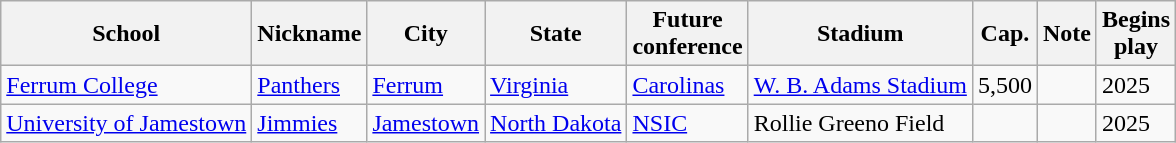<table class="wikitable">
<tr>
<th>School</th>
<th>Nickname</th>
<th>City</th>
<th>State</th>
<th>Future<br>conference</th>
<th>Stadium</th>
<th>Cap.</th>
<th>Note</th>
<th>Begins<br>play</th>
</tr>
<tr>
<td><a href='#'>Ferrum College</a></td>
<td><a href='#'>Panthers</a></td>
<td><a href='#'>Ferrum</a></td>
<td><a href='#'>Virginia</a></td>
<td><a href='#'>Carolinas</a></td>
<td><a href='#'>W. B. Adams Stadium</a></td>
<td>5,500</td>
<td></td>
<td>2025</td>
</tr>
<tr>
<td><a href='#'>University of Jamestown</a></td>
<td><a href='#'>Jimmies</a></td>
<td><a href='#'>Jamestown</a></td>
<td><a href='#'>North Dakota</a></td>
<td><a href='#'>NSIC</a></td>
<td>Rollie Greeno Field</td>
<td></td>
<td></td>
<td>2025</td>
</tr>
</table>
